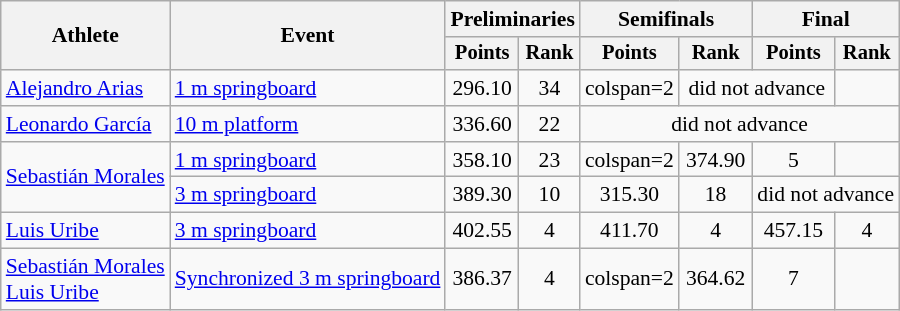<table class="wikitable" style="text-align:center; font-size:90%">
<tr>
<th rowspan="2">Athlete</th>
<th rowspan="2">Event</th>
<th colspan="2">Preliminaries</th>
<th colspan="2">Semifinals</th>
<th colspan="2">Final</th>
</tr>
<tr style="font-size:95%">
<th>Points</th>
<th>Rank</th>
<th>Points</th>
<th>Rank</th>
<th>Points</th>
<th>Rank</th>
</tr>
<tr>
<td align=left><a href='#'>Alejandro Arias</a></td>
<td align=left><a href='#'>1 m springboard</a></td>
<td>296.10</td>
<td>34</td>
<td>colspan=2 </td>
<td colspan=2>did not advance</td>
</tr>
<tr>
<td align=left><a href='#'>Leonardo García</a></td>
<td align=left><a href='#'>10 m platform</a></td>
<td>336.60</td>
<td>22</td>
<td colspan=4>did not advance</td>
</tr>
<tr>
<td align=left rowspan=2><a href='#'>Sebastián Morales</a></td>
<td align=left><a href='#'>1 m springboard</a></td>
<td>358.10</td>
<td>23</td>
<td>colspan=2 </td>
<td>374.90</td>
<td>5</td>
</tr>
<tr>
<td align=left><a href='#'>3 m springboard</a></td>
<td>389.30</td>
<td>10</td>
<td>315.30</td>
<td>18</td>
<td colspan=2>did not advance</td>
</tr>
<tr>
<td align=left><a href='#'>Luis Uribe</a></td>
<td align=left><a href='#'>3 m springboard</a></td>
<td>402.55</td>
<td>4</td>
<td>411.70</td>
<td>4</td>
<td>457.15</td>
<td>4</td>
</tr>
<tr>
<td align=left><a href='#'>Sebastián Morales</a> <br><a href='#'>Luis Uribe</a></td>
<td align=left><a href='#'>Synchronized 3 m springboard</a></td>
<td>386.37</td>
<td>4</td>
<td>colspan=2 </td>
<td>364.62</td>
<td>7</td>
</tr>
</table>
